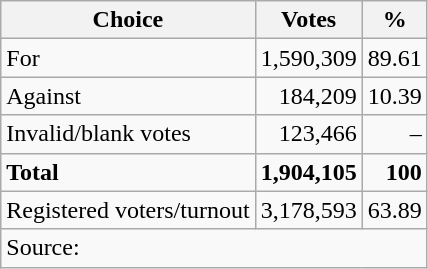<table class=wikitable style=text-align:right>
<tr>
<th>Choice</th>
<th>Votes</th>
<th>%</th>
</tr>
<tr>
<td align=left>For</td>
<td>1,590,309</td>
<td>89.61</td>
</tr>
<tr>
<td align=left>Against</td>
<td>184,209</td>
<td>10.39</td>
</tr>
<tr>
<td align=left>Invalid/blank votes</td>
<td>123,466</td>
<td>–</td>
</tr>
<tr>
<td align=left><strong>Total</strong></td>
<td><strong>1,904,105</strong></td>
<td><strong>100</strong></td>
</tr>
<tr>
<td align=left>Registered voters/turnout</td>
<td>3,178,593</td>
<td>63.89</td>
</tr>
<tr>
<td align=left colspan=3>Source: </td>
</tr>
</table>
